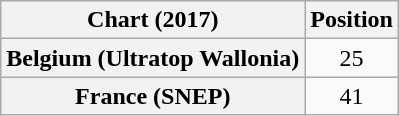<table class="wikitable sortable plainrowheaders" style="text-align:center">
<tr>
<th scope="col">Chart (2017)</th>
<th scope="col">Position</th>
</tr>
<tr>
<th scope="row">Belgium (Ultratop Wallonia)</th>
<td>25</td>
</tr>
<tr>
<th scope="row">France (SNEP)</th>
<td>41</td>
</tr>
</table>
